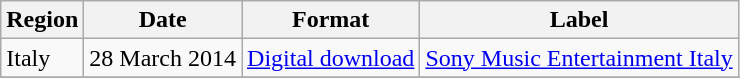<table class=wikitable>
<tr>
<th>Region</th>
<th>Date</th>
<th>Format</th>
<th>Label</th>
</tr>
<tr>
<td>Italy</td>
<td>28 March 2014</td>
<td><a href='#'>Digital download</a></td>
<td><a href='#'>Sony Music Entertainment Italy</a></td>
</tr>
<tr>
</tr>
</table>
